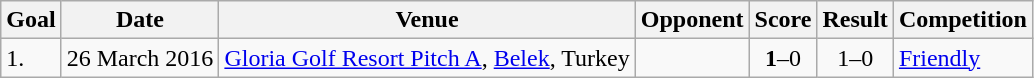<table class="wikitable plainrowheaders sortable">
<tr>
<th>Goal</th>
<th>Date</th>
<th>Venue</th>
<th>Opponent</th>
<th>Score</th>
<th>Result</th>
<th>Competition</th>
</tr>
<tr>
<td>1.</td>
<td>26 March 2016</td>
<td><a href='#'>Gloria Golf Resort Pitch A</a>, <a href='#'>Belek</a>, Turkey</td>
<td></td>
<td align=center><strong>1</strong>–0</td>
<td align=center>1–0</td>
<td><a href='#'>Friendly</a></td>
</tr>
</table>
